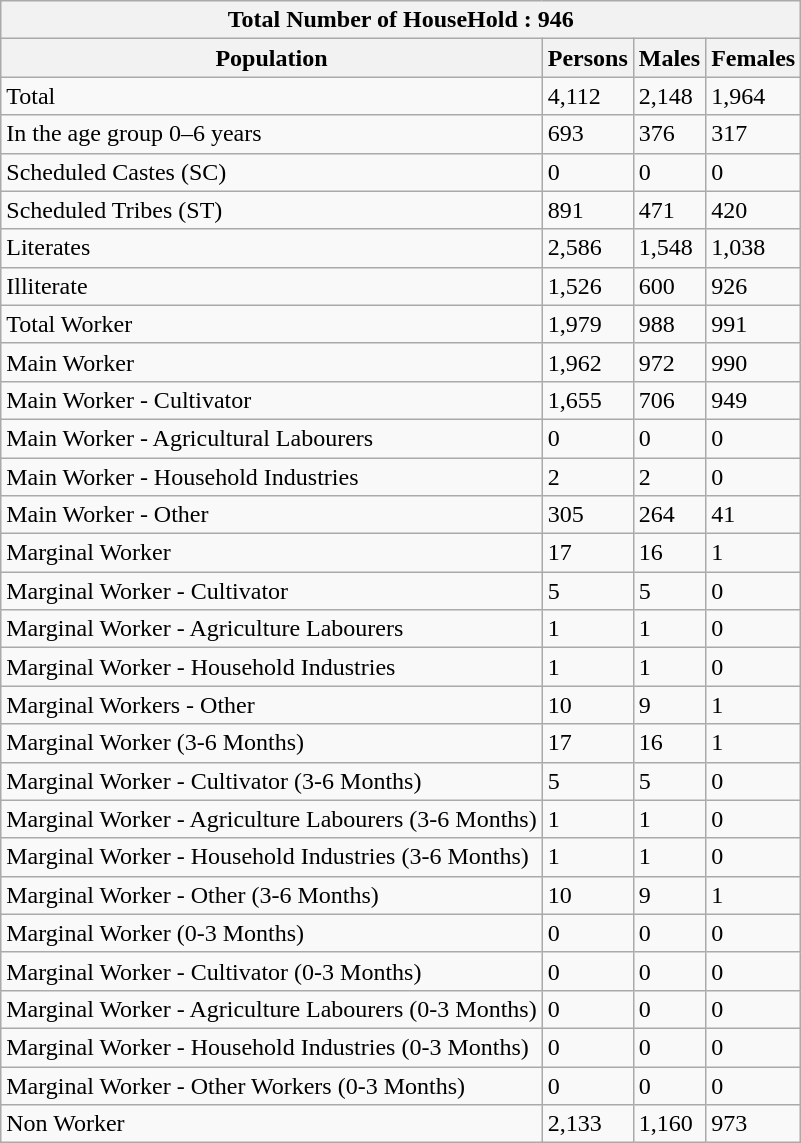<table class="wikitable">
<tr>
<th colspan="4">Total Number of HouseHold : 946</th>
</tr>
<tr>
<th>Population</th>
<th>Persons</th>
<th>Males</th>
<th>Females</th>
</tr>
<tr>
<td>Total</td>
<td>4,112</td>
<td>2,148</td>
<td>1,964</td>
</tr>
<tr>
<td>In the age group 0–6 years</td>
<td>693</td>
<td>376</td>
<td>317</td>
</tr>
<tr>
<td>Scheduled Castes (SC)</td>
<td>0</td>
<td>0</td>
<td>0</td>
</tr>
<tr>
<td>Scheduled Tribes (ST)</td>
<td>891</td>
<td>471</td>
<td>420</td>
</tr>
<tr>
<td>Literates</td>
<td>2,586</td>
<td>1,548</td>
<td>1,038</td>
</tr>
<tr>
<td>Illiterate</td>
<td>1,526</td>
<td>600</td>
<td>926</td>
</tr>
<tr>
<td>Total Worker</td>
<td>1,979</td>
<td>988</td>
<td>991</td>
</tr>
<tr>
<td>Main Worker</td>
<td>1,962</td>
<td>972</td>
<td>990</td>
</tr>
<tr>
<td>Main Worker - Cultivator</td>
<td>1,655</td>
<td>706</td>
<td>949</td>
</tr>
<tr>
<td>Main Worker - Agricultural Labourers</td>
<td>0</td>
<td>0</td>
<td>0</td>
</tr>
<tr>
<td>Main Worker - Household Industries</td>
<td>2</td>
<td>2</td>
<td>0</td>
</tr>
<tr>
<td>Main Worker - Other</td>
<td>305</td>
<td>264</td>
<td>41</td>
</tr>
<tr>
<td>Marginal Worker</td>
<td>17</td>
<td>16</td>
<td>1</td>
</tr>
<tr>
<td>Marginal Worker - Cultivator</td>
<td>5</td>
<td>5</td>
<td>0</td>
</tr>
<tr>
<td>Marginal Worker - Agriculture Labourers</td>
<td>1</td>
<td>1</td>
<td>0</td>
</tr>
<tr>
<td>Marginal Worker - Household Industries</td>
<td>1</td>
<td>1</td>
<td>0</td>
</tr>
<tr>
<td>Marginal Workers - Other</td>
<td>10</td>
<td>9</td>
<td>1</td>
</tr>
<tr>
<td>Marginal Worker (3-6 Months)</td>
<td>17</td>
<td>16</td>
<td>1</td>
</tr>
<tr>
<td>Marginal Worker - Cultivator (3-6 Months)</td>
<td>5</td>
<td>5</td>
<td>0</td>
</tr>
<tr>
<td>Marginal Worker - Agriculture Labourers (3-6 Months)</td>
<td>1</td>
<td>1</td>
<td>0</td>
</tr>
<tr>
<td>Marginal Worker - Household Industries (3-6 Months)</td>
<td>1</td>
<td>1</td>
<td>0</td>
</tr>
<tr>
<td>Marginal Worker - Other (3-6 Months)</td>
<td>10</td>
<td>9</td>
<td>1</td>
</tr>
<tr>
<td>Marginal Worker (0-3 Months)</td>
<td>0</td>
<td>0</td>
<td>0</td>
</tr>
<tr>
<td>Marginal Worker - Cultivator (0-3 Months)</td>
<td>0</td>
<td>0</td>
<td>0</td>
</tr>
<tr>
<td>Marginal Worker - Agriculture Labourers (0-3 Months)</td>
<td>0</td>
<td>0</td>
<td>0</td>
</tr>
<tr>
<td>Marginal Worker - Household Industries (0-3 Months)</td>
<td>0</td>
<td>0</td>
<td>0</td>
</tr>
<tr>
<td>Marginal Worker - Other Workers (0-3 Months)</td>
<td>0</td>
<td>0</td>
<td>0</td>
</tr>
<tr>
<td>Non Worker</td>
<td>2,133</td>
<td>1,160</td>
<td>973</td>
</tr>
</table>
